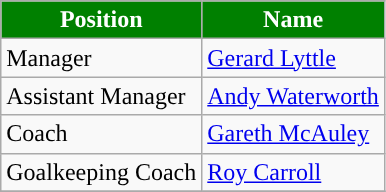<table class="wikitable" style="text-align:left;">
<tr>
<th style="background-color:#008000; color:white; ">Position</th>
<th style="background-color:#008000; color:white; ">Name</th>
</tr>
<tr>
<td>Manager</td>
<td> <a href='#'>Gerard Lyttle</a></td>
</tr>
<tr>
<td>Assistant Manager</td>
<td> <a href='#'>Andy Waterworth</a></td>
</tr>
<tr>
<td>Coach</td>
<td> <a href='#'>Gareth McAuley</a></td>
</tr>
<tr>
<td>Goalkeeping Coach</td>
<td> <a href='#'>Roy Carroll</a></td>
</tr>
<tr>
</tr>
</table>
